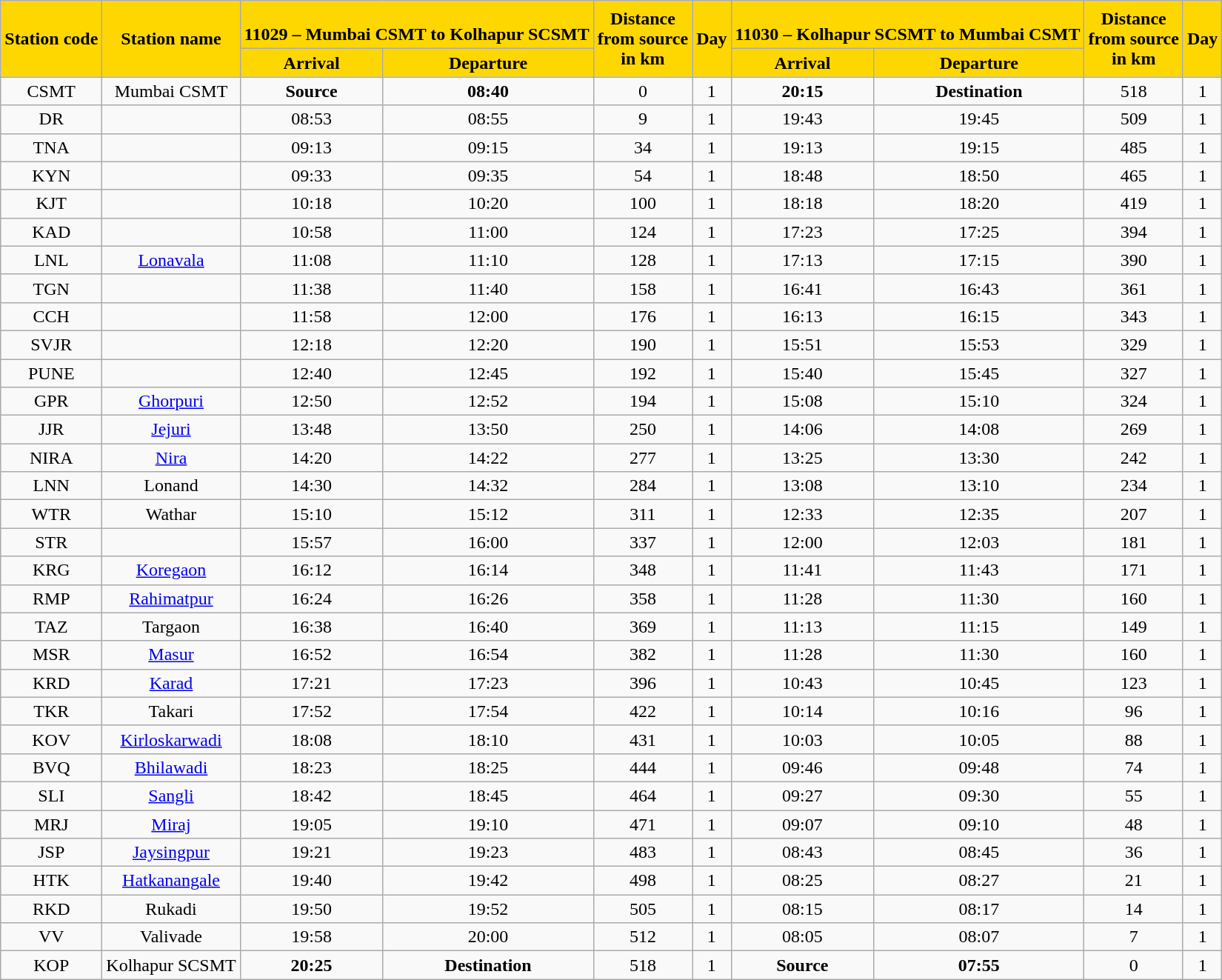<table class="wikitable plainrowheaders unsortable" style="text-align:center">
<tr>
<th scope="col" rowspan="2" style="background:gold;">Station code</th>
<th scope="col" rowspan="2" style="background:gold;">Station name</th>
<th scope="col" colspan="2" style="background:gold;"><br><strong>11029 – Mumbai CSMT to Kolhapur SCSMT</strong></th>
<th scope="col" rowspan="2" style="background:gold;">Distance<br> from source <br>in km</th>
<th scope="col" rowspan="2" style="background:gold;">Day</th>
<th scope="col" colspan="2" style="background:gold;"><br><strong>11030 – Kolhapur SCSMT to Mumbai CSMT</strong></th>
<th scope="col" rowspan="2" style="background:gold;">Distance<br> from source <br>in km</th>
<th scope="col" rowspan="2" style="background:gold;">Day</th>
</tr>
<tr>
<th scope="col" colspan="1" style="background:gold;">Arrival</th>
<th scope="col" colspan="1" style="background:gold;">Departure</th>
<th scope="col" colspan="1" style="background:gold;">Arrival</th>
<th scope="col" colspan="1" style="background:gold;">Departure</th>
</tr>
<tr>
<td valign="center">CSMT</td>
<td valign="center">Mumbai CSMT</td>
<td valign="center"><strong>Source</strong></td>
<td valign="center"><strong>08:40</strong></td>
<td valign="center">0</td>
<td valign="center">1</td>
<td valign="center"><strong>20:15</strong></td>
<td valign="center"><strong>Destination</strong></td>
<td valign="center">518</td>
<td valign="center">1</td>
</tr>
<tr>
<td valign="center">DR</td>
<td valign="center"></td>
<td valign="center">08:53</td>
<td valign="center">08:55</td>
<td valign="center">9</td>
<td valign="center">1</td>
<td valign="center">19:43</td>
<td valign="center">19:45</td>
<td valign="center">509</td>
<td valign="center">1</td>
</tr>
<tr>
<td valign="center">TNA</td>
<td valign="center"></td>
<td valign="center">09:13</td>
<td valign="center">09:15</td>
<td valign="center">34</td>
<td valign="center">1</td>
<td valign="center">19:13</td>
<td valign="center">19:15</td>
<td valign="center">485</td>
<td valign="center">1</td>
</tr>
<tr>
<td valign="center">KYN</td>
<td valign="center"></td>
<td valign="center">09:33</td>
<td valign="center">09:35</td>
<td valign="center">54</td>
<td valign="center">1</td>
<td valign="center">18:48</td>
<td valign="center">18:50</td>
<td valign="center">465</td>
<td valign="center">1</td>
</tr>
<tr>
<td valign="center">KJT</td>
<td valign="center"></td>
<td valign="center">10:18</td>
<td valign="center">10:20</td>
<td valign="center">100</td>
<td valign="center">1</td>
<td valign="center">18:18</td>
<td valign="center">18:20</td>
<td valign="center">419</td>
<td valign="center">1</td>
</tr>
<tr>
<td valign="center">KAD</td>
<td valign="center"></td>
<td valign="center">10:58</td>
<td valign="center">11:00</td>
<td valign="center">124</td>
<td valign="center">1</td>
<td valign="center">17:23</td>
<td valign="center">17:25</td>
<td valign="center">394</td>
<td valign="center">1</td>
</tr>
<tr>
<td valign="center">LNL</td>
<td valign="center"><a href='#'>Lonavala</a></td>
<td valign="center">11:08</td>
<td valign="center">11:10</td>
<td valign="center">128</td>
<td valign="center">1</td>
<td valign="center">17:13</td>
<td valign="center">17:15</td>
<td valign="center">390</td>
<td valign="center">1</td>
</tr>
<tr>
<td valign="center">TGN</td>
<td valign="center"></td>
<td valign="center">11:38</td>
<td valign="center">11:40</td>
<td valign="center">158</td>
<td valign="center">1</td>
<td valign="center">16:41</td>
<td valign="center">16:43</td>
<td valign="center">361</td>
<td valign="center">1</td>
</tr>
<tr>
<td valign="center">CCH</td>
<td valign="center"></td>
<td valign="center">11:58</td>
<td valign="center">12:00</td>
<td valign="center">176</td>
<td valign="center">1</td>
<td valign="center">16:13</td>
<td valign="center">16:15</td>
<td valign="center">343</td>
<td valign="center">1</td>
</tr>
<tr>
<td valign="center">SVJR</td>
<td valign="center"></td>
<td valign="center">12:18</td>
<td valign="center">12:20</td>
<td valign="center">190</td>
<td valign="center">1</td>
<td valign="center">15:51</td>
<td valign="center">15:53</td>
<td valign="center">329</td>
<td valign="center">1</td>
</tr>
<tr>
<td valign="center">PUNE</td>
<td valign="center"></td>
<td valign="center">12:40</td>
<td valign="center">12:45</td>
<td valign="center">192</td>
<td valign="center">1</td>
<td valign="center">15:40</td>
<td valign="center">15:45</td>
<td valign="center">327</td>
<td valign="center">1</td>
</tr>
<tr>
<td valign="center">GPR</td>
<td valign="center"><a href='#'>Ghorpuri</a></td>
<td valign="center">12:50</td>
<td valign="center">12:52</td>
<td valign="center">194</td>
<td valign="center">1</td>
<td valign="center">15:08</td>
<td valign="center">15:10</td>
<td valign="center">324</td>
<td valign="center">1</td>
</tr>
<tr>
<td valign="center">JJR</td>
<td valign="center"><a href='#'>Jejuri</a></td>
<td valign="center">13:48</td>
<td valign="center">13:50</td>
<td valign="center">250</td>
<td valign="center">1</td>
<td valign="center">14:06</td>
<td valign="center">14:08</td>
<td valign="center">269</td>
<td valign="center">1</td>
</tr>
<tr>
<td valign="center">NIRA</td>
<td valign="center"><a href='#'>Nira</a></td>
<td valign="center">14:20</td>
<td valign="center">14:22</td>
<td valign="center">277</td>
<td valign="center">1</td>
<td valign="center">13:25</td>
<td valign="center">13:30</td>
<td valign="center">242</td>
<td valign="center">1</td>
</tr>
<tr>
<td valign="center">LNN</td>
<td valign="center">Lonand</td>
<td valign="center">14:30</td>
<td valign="center">14:32</td>
<td valign="center">284</td>
<td valign="center">1</td>
<td valign="center">13:08</td>
<td valign="center">13:10</td>
<td valign="center">234</td>
<td valign="center">1</td>
</tr>
<tr>
<td valign="center">WTR</td>
<td valign="center">Wathar</td>
<td valign="center">15:10</td>
<td valign="center">15:12</td>
<td valign="center">311</td>
<td valign="center">1</td>
<td valign="center">12:33</td>
<td valign="center">12:35</td>
<td valign="center">207</td>
<td valign="center">1</td>
</tr>
<tr>
<td valign="center">STR</td>
<td valign="center"></td>
<td valign="center">15:57</td>
<td valign="center">16:00</td>
<td valign="center">337</td>
<td valign="center">1</td>
<td valign="center">12:00</td>
<td valign="center">12:03</td>
<td valign="center">181</td>
<td valign="center">1</td>
</tr>
<tr>
<td valign="center">KRG</td>
<td valign="center"><a href='#'>Koregaon</a></td>
<td valign="center">16:12</td>
<td valign="center">16:14</td>
<td valign="center">348</td>
<td valign="center">1</td>
<td valign="center">11:41</td>
<td valign="center">11:43</td>
<td valign="center">171</td>
<td valign="center">1</td>
</tr>
<tr>
<td valign="center">RMP</td>
<td valign="center"><a href='#'>Rahimatpur</a></td>
<td valign="center">16:24</td>
<td valign="center">16:26</td>
<td valign="center">358</td>
<td valign="center">1</td>
<td valign="center">11:28</td>
<td valign="center">11:30</td>
<td valign="center">160</td>
<td valign="center">1</td>
</tr>
<tr>
<td valign="center">TAZ</td>
<td valign="center">Targaon</td>
<td valign="center">16:38</td>
<td valign="center">16:40</td>
<td valign="center">369</td>
<td valign="center">1</td>
<td valign="center">11:13</td>
<td valign="center">11:15</td>
<td valign="center">149</td>
<td valign="center">1</td>
</tr>
<tr>
<td valign="center">MSR</td>
<td valign="center"><a href='#'>Masur</a></td>
<td valign="center">16:52</td>
<td valign="center">16:54</td>
<td valign="center">382</td>
<td valign="center">1</td>
<td valign="center">11:28</td>
<td valign="center">11:30</td>
<td valign="center">160</td>
<td valign="center">1</td>
</tr>
<tr>
<td valign="center">KRD</td>
<td valign="center"><a href='#'>Karad</a></td>
<td valign="center">17:21</td>
<td valign="center">17:23</td>
<td valign="center">396</td>
<td valign="center">1</td>
<td valign="center">10:43</td>
<td valign="center">10:45</td>
<td valign="center">123</td>
<td valign="center">1</td>
</tr>
<tr>
<td valign="center">TKR</td>
<td valign="center">Takari</td>
<td valign="center">17:52</td>
<td valign="center">17:54</td>
<td valign="center">422</td>
<td valign="center">1</td>
<td valign="center">10:14</td>
<td valign="center">10:16</td>
<td valign="center">96</td>
<td valign="center">1</td>
</tr>
<tr>
<td valign="center">KOV</td>
<td valign="center"><a href='#'>Kirloskarwadi</a></td>
<td valign="center">18:08</td>
<td valign="center">18:10</td>
<td valign="center">431</td>
<td valign="center">1</td>
<td valign="center">10:03</td>
<td valign="center">10:05</td>
<td valign="center">88</td>
<td valign="center">1</td>
</tr>
<tr>
<td valign="center">BVQ</td>
<td valign="center"><a href='#'>Bhilawadi</a></td>
<td valign="center">18:23</td>
<td valign="center">18:25</td>
<td valign="center">444</td>
<td valign="center">1</td>
<td valign="center">09:46</td>
<td valign="center">09:48</td>
<td valign="center">74</td>
<td valign="center">1</td>
</tr>
<tr>
<td valign="center">SLI</td>
<td valign="center"><a href='#'>Sangli</a></td>
<td valign="center">18:42</td>
<td valign="center">18:45</td>
<td valign="center">464</td>
<td valign="center">1</td>
<td valign="center">09:27</td>
<td valign="center">09:30</td>
<td valign="center">55</td>
<td valign="center">1</td>
</tr>
<tr>
<td valign="center">MRJ</td>
<td valign="center"><a href='#'>Miraj</a></td>
<td valign="center">19:05</td>
<td valign="center">19:10</td>
<td valign="center">471</td>
<td valign="center">1</td>
<td valign="center">09:07</td>
<td valign="center">09:10</td>
<td valign="center">48</td>
<td valign="center">1</td>
</tr>
<tr>
<td valign="center">JSP</td>
<td valign="center"><a href='#'>Jaysingpur</a></td>
<td valign="center">19:21</td>
<td valign="center">19:23</td>
<td valign="center">483</td>
<td valign="center">1</td>
<td valign="center">08:43</td>
<td valign="center">08:45</td>
<td valign="center">36</td>
<td valign="center">1</td>
</tr>
<tr>
<td valign="center">HTK</td>
<td valign="center"><a href='#'>Hatkanangale</a></td>
<td valign="center">19:40</td>
<td valign="center">19:42</td>
<td valign="center">498</td>
<td valign="center">1</td>
<td valign="center">08:25</td>
<td valign="center">08:27</td>
<td valign="center">21</td>
<td valign="center">1</td>
</tr>
<tr>
<td valign="center">RKD</td>
<td valign="center">Rukadi</td>
<td valign="center">19:50</td>
<td valign="center">19:52</td>
<td valign="center">505</td>
<td valign="center">1</td>
<td valign="center">08:15</td>
<td valign="center">08:17</td>
<td valign="center">14</td>
<td valign="center">1</td>
</tr>
<tr>
<td valign="center">VV</td>
<td valign="center">Valivade</td>
<td valign="center">19:58</td>
<td valign="center">20:00</td>
<td valign="center">512</td>
<td valign="center">1</td>
<td valign="center">08:05</td>
<td valign="center">08:07</td>
<td valign="center">7</td>
<td valign="center">1</td>
</tr>
<tr>
<td valign="center">KOP</td>
<td valign="center">Kolhapur SCSMT</td>
<td valign="center"><strong>20:25</strong></td>
<td valign="center"><strong>Destination</strong></td>
<td valign="center">518</td>
<td valign="center">1</td>
<td valign="center"><strong>Source</strong></td>
<td valign="center"><strong>07:55</strong></td>
<td valign="center">0</td>
<td valign="center">1</td>
</tr>
</table>
